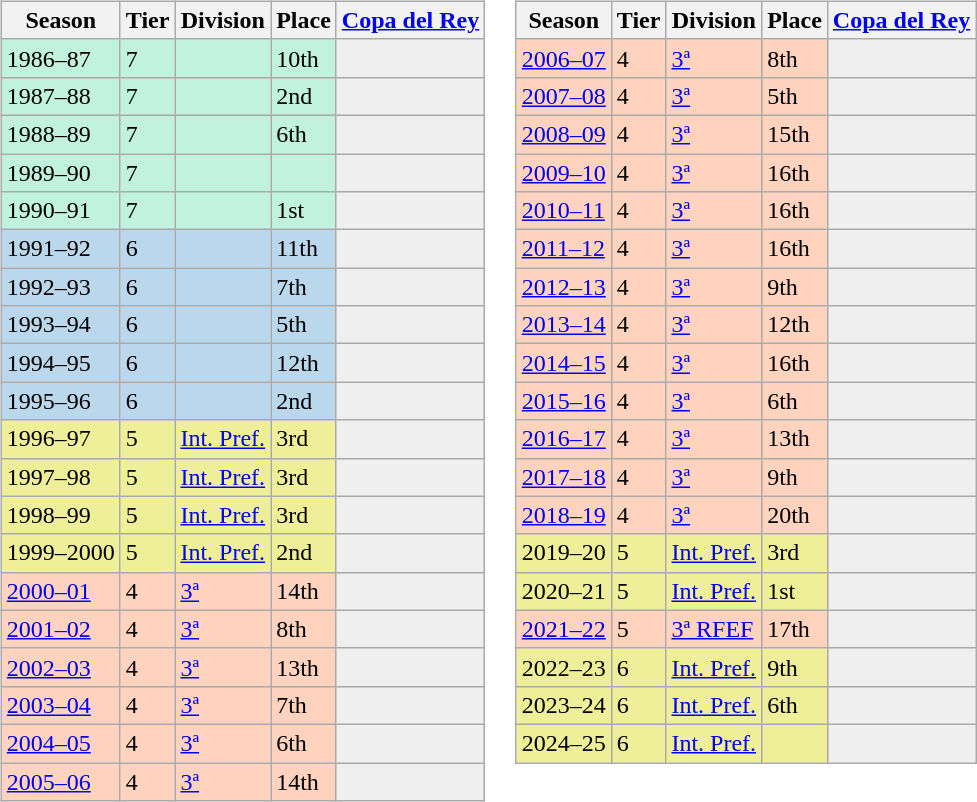<table>
<tr>
<td valign="top" width=0%><br><table class="wikitable">
<tr style="background:#f0f6fa;">
<th>Season</th>
<th>Tier</th>
<th>Division</th>
<th>Place</th>
<th><a href='#'>Copa del Rey</a></th>
</tr>
<tr>
<td style="background:#C0F2DF;">1986–87</td>
<td style="background:#C0F2DF;">7</td>
<td style="background:#C0F2DF;"></td>
<td style="background:#C0F2DF;">10th</td>
<th style="background:#efefef;"></th>
</tr>
<tr>
<td style="background:#C0F2DF;">1987–88</td>
<td style="background:#C0F2DF;">7</td>
<td style="background:#C0F2DF;"></td>
<td style="background:#C0F2DF;">2nd</td>
<th style="background:#efefef;"></th>
</tr>
<tr>
<td style="background:#C0F2DF;">1988–89</td>
<td style="background:#C0F2DF;">7</td>
<td style="background:#C0F2DF;"></td>
<td style="background:#C0F2DF;">6th</td>
<th style="background:#efefef;"></th>
</tr>
<tr>
<td style="background:#C0F2DF;">1989–90</td>
<td style="background:#C0F2DF;">7</td>
<td style="background:#C0F2DF;"></td>
<td style="background:#C0F2DF;"></td>
<th style="background:#efefef;"></th>
</tr>
<tr>
<td style="background:#C0F2DF;">1990–91</td>
<td style="background:#C0F2DF;">7</td>
<td style="background:#C0F2DF;"></td>
<td style="background:#C0F2DF;">1st</td>
<th style="background:#efefef;"></th>
</tr>
<tr>
<td style="background:#BBD7EC;">1991–92</td>
<td style="background:#BBD7EC;">6</td>
<td style="background:#BBD7EC;"></td>
<td style="background:#BBD7EC;">11th</td>
<th style="background:#efefef;"></th>
</tr>
<tr>
<td style="background:#BBD7EC;">1992–93</td>
<td style="background:#BBD7EC;">6</td>
<td style="background:#BBD7EC;"></td>
<td style="background:#BBD7EC;">7th</td>
<th style="background:#efefef;"></th>
</tr>
<tr>
<td style="background:#BBD7EC;">1993–94</td>
<td style="background:#BBD7EC;">6</td>
<td style="background:#BBD7EC;"></td>
<td style="background:#BBD7EC;">5th</td>
<th style="background:#efefef;"></th>
</tr>
<tr>
<td style="background:#BBD7EC;">1994–95</td>
<td style="background:#BBD7EC;">6</td>
<td style="background:#BBD7EC;"></td>
<td style="background:#BBD7EC;">12th</td>
<th style="background:#efefef;"></th>
</tr>
<tr>
<td style="background:#BBD7EC;">1995–96</td>
<td style="background:#BBD7EC;">6</td>
<td style="background:#BBD7EC;"></td>
<td style="background:#BBD7EC;">2nd</td>
<th style="background:#efefef;"></th>
</tr>
<tr>
<td style="background:#EFEF99;">1996–97</td>
<td style="background:#EFEF99;">5</td>
<td style="background:#EFEF99;"><a href='#'>Int. Pref.</a></td>
<td style="background:#EFEF99;">3rd</td>
<th style="background:#efefef;"></th>
</tr>
<tr>
<td style="background:#EFEF99;">1997–98</td>
<td style="background:#EFEF99;">5</td>
<td style="background:#EFEF99;"><a href='#'>Int. Pref.</a></td>
<td style="background:#EFEF99;">3rd</td>
<th style="background:#efefef;"></th>
</tr>
<tr>
<td style="background:#EFEF99;">1998–99</td>
<td style="background:#EFEF99;">5</td>
<td style="background:#EFEF99;"><a href='#'>Int. Pref.</a></td>
<td style="background:#EFEF99;">3rd</td>
<th style="background:#efefef;"></th>
</tr>
<tr>
<td style="background:#EFEF99;">1999–2000</td>
<td style="background:#EFEF99;">5</td>
<td style="background:#EFEF99;"><a href='#'>Int. Pref.</a></td>
<td style="background:#EFEF99;">2nd</td>
<th style="background:#efefef;"></th>
</tr>
<tr>
<td style="background:#FFD3BD;"><a href='#'>2000–01</a></td>
<td style="background:#FFD3BD;">4</td>
<td style="background:#FFD3BD;"><a href='#'>3ª</a></td>
<td style="background:#FFD3BD;">14th</td>
<th style="background:#efefef;"></th>
</tr>
<tr>
<td style="background:#FFD3BD;"><a href='#'>2001–02</a></td>
<td style="background:#FFD3BD;">4</td>
<td style="background:#FFD3BD;"><a href='#'>3ª</a></td>
<td style="background:#FFD3BD;">8th</td>
<th style="background:#efefef;"></th>
</tr>
<tr>
<td style="background:#FFD3BD;"><a href='#'>2002–03</a></td>
<td style="background:#FFD3BD;">4</td>
<td style="background:#FFD3BD;"><a href='#'>3ª</a></td>
<td style="background:#FFD3BD;">13th</td>
<th style="background:#efefef;"></th>
</tr>
<tr>
<td style="background:#FFD3BD;"><a href='#'>2003–04</a></td>
<td style="background:#FFD3BD;">4</td>
<td style="background:#FFD3BD;"><a href='#'>3ª</a></td>
<td style="background:#FFD3BD;">7th</td>
<th style="background:#efefef;"></th>
</tr>
<tr>
<td style="background:#FFD3BD;"><a href='#'>2004–05</a></td>
<td style="background:#FFD3BD;">4</td>
<td style="background:#FFD3BD;"><a href='#'>3ª</a></td>
<td style="background:#FFD3BD;">6th</td>
<th style="background:#efefef;"></th>
</tr>
<tr>
<td style="background:#FFD3BD;"><a href='#'>2005–06</a></td>
<td style="background:#FFD3BD;">4</td>
<td style="background:#FFD3BD;"><a href='#'>3ª</a></td>
<td style="background:#FFD3BD;">14th</td>
<th style="background:#efefef;"></th>
</tr>
</table>
</td>
<td valign="top" width=0%><br><table class="wikitable">
<tr style="background:#f0f6fa;">
<th>Season</th>
<th>Tier</th>
<th>Division</th>
<th>Place</th>
<th><a href='#'>Copa del Rey</a></th>
</tr>
<tr>
<td style="background:#FFD3BD;"><a href='#'>2006–07</a></td>
<td style="background:#FFD3BD;">4</td>
<td style="background:#FFD3BD;"><a href='#'>3ª</a></td>
<td style="background:#FFD3BD;">8th</td>
<th style="background:#efefef;"></th>
</tr>
<tr>
<td style="background:#FFD3BD;"><a href='#'>2007–08</a></td>
<td style="background:#FFD3BD;">4</td>
<td style="background:#FFD3BD;"><a href='#'>3ª</a></td>
<td style="background:#FFD3BD;">5th</td>
<th style="background:#efefef;"></th>
</tr>
<tr>
<td style="background:#FFD3BD;"><a href='#'>2008–09</a></td>
<td style="background:#FFD3BD;">4</td>
<td style="background:#FFD3BD;"><a href='#'>3ª</a></td>
<td style="background:#FFD3BD;">15th</td>
<td style="background:#efefef;"></td>
</tr>
<tr>
<td style="background:#FFD3BD;"><a href='#'>2009–10</a></td>
<td style="background:#FFD3BD;">4</td>
<td style="background:#FFD3BD;"><a href='#'>3ª</a></td>
<td style="background:#FFD3BD;">16th</td>
<td style="background:#efefef;"></td>
</tr>
<tr>
<td style="background:#FFD3BD;"><a href='#'>2010–11</a></td>
<td style="background:#FFD3BD;">4</td>
<td style="background:#FFD3BD;"><a href='#'>3ª</a></td>
<td style="background:#FFD3BD;">16th</td>
<td style="background:#efefef;"></td>
</tr>
<tr>
<td style="background:#FFD3BD;"><a href='#'>2011–12</a></td>
<td style="background:#FFD3BD;">4</td>
<td style="background:#FFD3BD;"><a href='#'>3ª</a></td>
<td style="background:#FFD3BD;">16th</td>
<td style="background:#efefef;"></td>
</tr>
<tr>
<td style="background:#FFD3BD;"><a href='#'>2012–13</a></td>
<td style="background:#FFD3BD;">4</td>
<td style="background:#FFD3BD;"><a href='#'>3ª</a></td>
<td style="background:#FFD3BD;">9th</td>
<td style="background:#efefef;"></td>
</tr>
<tr>
<td style="background:#FFD3BD;"><a href='#'>2013–14</a></td>
<td style="background:#FFD3BD;">4</td>
<td style="background:#FFD3BD;"><a href='#'>3ª</a></td>
<td style="background:#FFD3BD;">12th</td>
<td style="background:#efefef;"></td>
</tr>
<tr>
<td style="background:#FFD3BD;"><a href='#'>2014–15</a></td>
<td style="background:#FFD3BD;">4</td>
<td style="background:#FFD3BD;"><a href='#'>3ª</a></td>
<td style="background:#FFD3BD;">16th</td>
<td style="background:#efefef;"></td>
</tr>
<tr>
<td style="background:#FFD3BD;"><a href='#'>2015–16</a></td>
<td style="background:#FFD3BD;">4</td>
<td style="background:#FFD3BD;"><a href='#'>3ª</a></td>
<td style="background:#FFD3BD;">6th</td>
<td style="background:#efefef;"></td>
</tr>
<tr>
<td style="background:#FFD3BD;"><a href='#'>2016–17</a></td>
<td style="background:#FFD3BD;">4</td>
<td style="background:#FFD3BD;"><a href='#'>3ª</a></td>
<td style="background:#FFD3BD;">13th</td>
<td style="background:#efefef;"></td>
</tr>
<tr>
<td style="background:#FFD3BD;"><a href='#'>2017–18</a></td>
<td style="background:#FFD3BD;">4</td>
<td style="background:#FFD3BD;"><a href='#'>3ª</a></td>
<td style="background:#FFD3BD;">9th</td>
<td style="background:#efefef;"></td>
</tr>
<tr>
<td style="background:#FFD3BD;"><a href='#'>2018–19</a></td>
<td style="background:#FFD3BD;">4</td>
<td style="background:#FFD3BD;"><a href='#'>3ª</a></td>
<td style="background:#FFD3BD;">20th</td>
<td style="background:#efefef;"></td>
</tr>
<tr>
<td style="background:#EFEF99;">2019–20</td>
<td style="background:#EFEF99;">5</td>
<td style="background:#EFEF99;"><a href='#'>Int. Pref.</a></td>
<td style="background:#EFEF99;">3rd</td>
<th style="background:#efefef;"></th>
</tr>
<tr>
<td style="background:#EFEF99;">2020–21</td>
<td style="background:#EFEF99;">5</td>
<td style="background:#EFEF99;"><a href='#'>Int. Pref.</a></td>
<td style="background:#EFEF99;">1st</td>
<th style="background:#efefef;"></th>
</tr>
<tr>
<td style="background:#FFD3BD;"><a href='#'>2021–22</a></td>
<td style="background:#FFD3BD;">5</td>
<td style="background:#FFD3BD;"><a href='#'>3ª RFEF</a></td>
<td style="background:#FFD3BD;">17th</td>
<th style="background:#efefef;"></th>
</tr>
<tr>
<td style="background:#EFEF99;">2022–23</td>
<td style="background:#EFEF99;">6</td>
<td style="background:#EFEF99;"><a href='#'>Int. Pref.</a></td>
<td style="background:#EFEF99;">9th</td>
<th style="background:#efefef;"></th>
</tr>
<tr>
<td style="background:#EFEF99;">2023–24</td>
<td style="background:#EFEF99;">6</td>
<td style="background:#EFEF99;"><a href='#'>Int. Pref.</a></td>
<td style="background:#EFEF99;">6th</td>
<th style="background:#efefef;"></th>
</tr>
<tr>
<td style="background:#EFEF99;">2024–25</td>
<td style="background:#EFEF99;">6</td>
<td style="background:#EFEF99;"><a href='#'>Int. Pref.</a></td>
<td style="background:#EFEF99;"></td>
<th style="background:#efefef;"></th>
</tr>
</table>
</td>
</tr>
</table>
